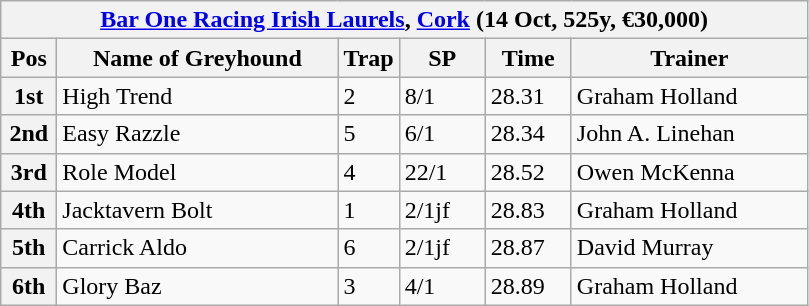<table class="wikitable">
<tr>
<th colspan="6"><a href='#'>Bar One Racing Irish Laurels</a>, <a href='#'>Cork</a> (14 Oct, 525y, €30,000)</th>
</tr>
<tr>
<th width=30>Pos</th>
<th width=180>Name of Greyhound</th>
<th width=30>Trap</th>
<th width=50>SP</th>
<th width=50>Time</th>
<th width=150>Trainer</th>
</tr>
<tr>
<th>1st</th>
<td>High Trend</td>
<td>2</td>
<td>8/1</td>
<td>28.31</td>
<td>Graham Holland</td>
</tr>
<tr>
<th>2nd</th>
<td>Easy Razzle</td>
<td>5</td>
<td>6/1</td>
<td>28.34</td>
<td>John A. Linehan</td>
</tr>
<tr>
<th>3rd</th>
<td>Role Model</td>
<td>4</td>
<td>22/1</td>
<td>28.52</td>
<td>Owen McKenna</td>
</tr>
<tr>
<th>4th</th>
<td>Jacktavern Bolt</td>
<td>1</td>
<td>2/1jf</td>
<td>28.83</td>
<td>Graham Holland</td>
</tr>
<tr>
<th>5th</th>
<td>Carrick Aldo</td>
<td>6</td>
<td>2/1jf</td>
<td>28.87</td>
<td>David Murray</td>
</tr>
<tr>
<th>6th</th>
<td>Glory Baz</td>
<td>3</td>
<td>4/1</td>
<td>28.89</td>
<td>Graham Holland</td>
</tr>
</table>
